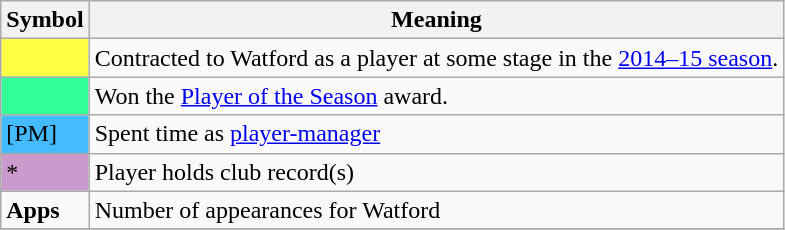<table Class="wikitable">
<tr>
<th>Symbol</th>
<th>Meaning</th>
</tr>
<tr>
<td style="background:#ff4;"></td>
<td>Contracted to Watford as a player at some stage in the <a href='#'>2014–15 season</a>.</td>
</tr>
<tr>
<td style="background:#3f9;"></td>
<td>Won the <a href='#'>Player of the Season</a> award.</td>
</tr>
<tr>
<td style="background:#4bf;">[PM]</td>
<td>Spent time as <a href='#'>player-manager</a></td>
</tr>
<tr>
<td style="background:#c9c;">*</td>
<td>Player holds club record(s)</td>
</tr>
<tr>
<td><strong>Apps</strong></td>
<td>Number of appearances for Watford</td>
</tr>
<tr>
</tr>
</table>
